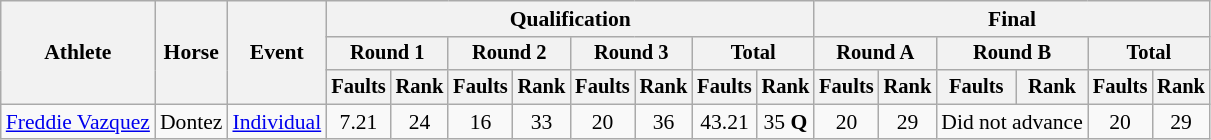<table class=wikitable style=font-size:90%;text-align:center>
<tr>
<th rowspan=3>Athlete</th>
<th rowspan=3>Horse</th>
<th rowspan=3>Event</th>
<th colspan=8>Qualification</th>
<th colspan=6>Final</th>
</tr>
<tr style=font-size:95%>
<th colspan=2>Round 1</th>
<th colspan=2>Round 2</th>
<th colspan=2>Round 3</th>
<th colspan=2>Total</th>
<th colspan=2>Round A</th>
<th colspan=2>Round B</th>
<th colspan=2>Total</th>
</tr>
<tr style=font-size:95%>
<th>Faults</th>
<th>Rank</th>
<th>Faults</th>
<th>Rank</th>
<th>Faults</th>
<th>Rank</th>
<th>Faults</th>
<th>Rank</th>
<th>Faults</th>
<th>Rank</th>
<th>Faults</th>
<th>Rank</th>
<th>Faults</th>
<th>Rank</th>
</tr>
<tr>
<td align=left><a href='#'>Freddie Vazquez</a></td>
<td align=left>Dontez</td>
<td align=left><a href='#'>Individual</a></td>
<td>7.21</td>
<td>24</td>
<td>16</td>
<td>33</td>
<td>20</td>
<td>36</td>
<td>43.21</td>
<td>35 <strong>Q</strong></td>
<td>20</td>
<td>29</td>
<td colspan=2>Did not advance</td>
<td>20</td>
<td>29</td>
</tr>
</table>
